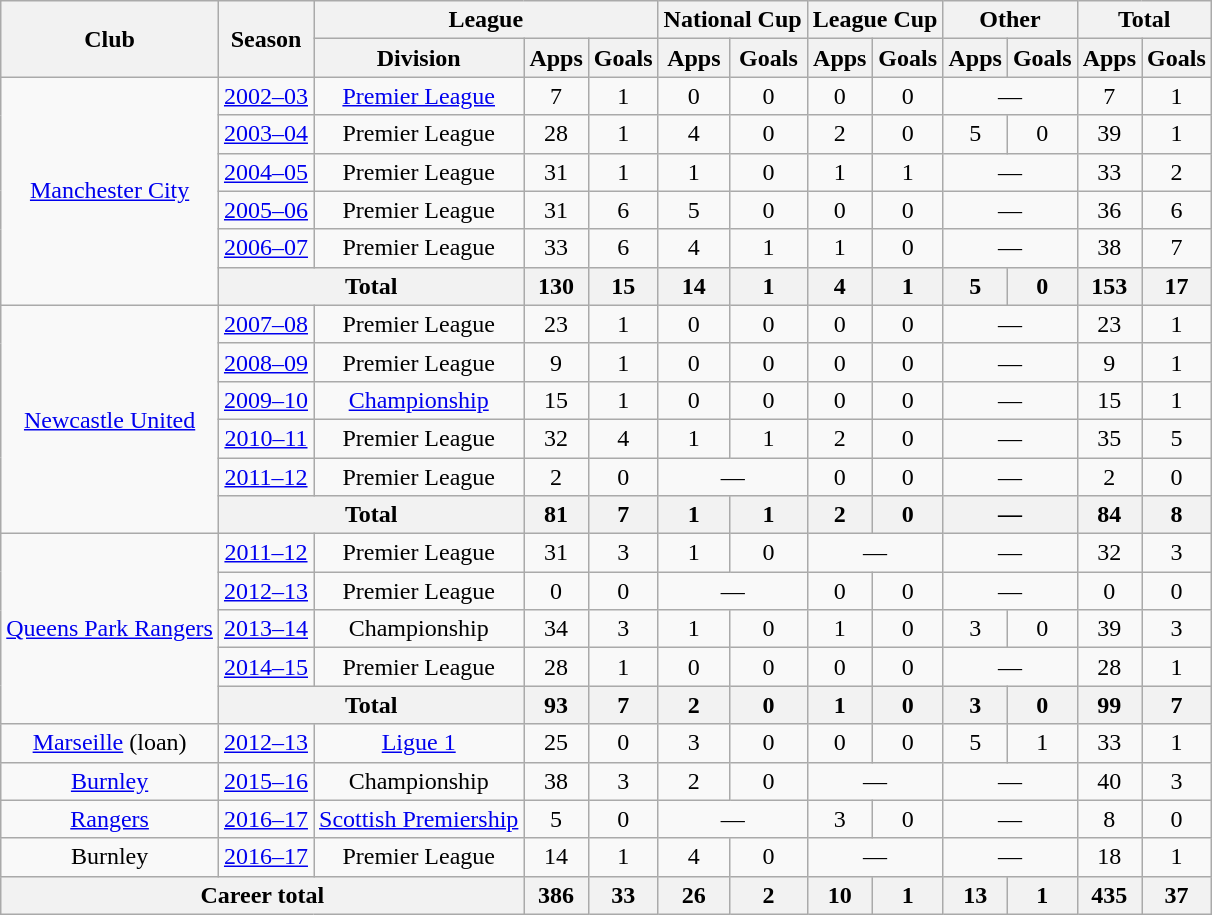<table class=wikitable style=text-align:center>
<tr>
<th rowspan=2>Club</th>
<th rowspan=2>Season</th>
<th colspan=3>League</th>
<th colspan=2>National Cup</th>
<th colspan=2>League Cup</th>
<th colspan=2>Other</th>
<th colspan=2>Total</th>
</tr>
<tr>
<th>Division</th>
<th>Apps</th>
<th>Goals</th>
<th>Apps</th>
<th>Goals</th>
<th>Apps</th>
<th>Goals</th>
<th>Apps</th>
<th>Goals</th>
<th>Apps</th>
<th>Goals</th>
</tr>
<tr>
<td rowspan=6><a href='#'>Manchester City</a></td>
<td><a href='#'>2002–03</a></td>
<td><a href='#'>Premier League</a></td>
<td>7</td>
<td>1</td>
<td>0</td>
<td>0</td>
<td>0</td>
<td>0</td>
<td colspan=2>—</td>
<td>7</td>
<td>1</td>
</tr>
<tr>
<td><a href='#'>2003–04</a></td>
<td>Premier League</td>
<td>28</td>
<td>1</td>
<td>4</td>
<td>0</td>
<td>2</td>
<td>0</td>
<td>5</td>
<td>0</td>
<td>39</td>
<td>1</td>
</tr>
<tr>
<td><a href='#'>2004–05</a></td>
<td>Premier League</td>
<td>31</td>
<td>1</td>
<td>1</td>
<td>0</td>
<td>1</td>
<td>1</td>
<td colspan=2>—</td>
<td>33</td>
<td>2</td>
</tr>
<tr>
<td><a href='#'>2005–06</a></td>
<td>Premier League</td>
<td>31</td>
<td>6</td>
<td>5</td>
<td>0</td>
<td>0</td>
<td>0</td>
<td colspan=2>—</td>
<td>36</td>
<td>6</td>
</tr>
<tr>
<td><a href='#'>2006–07</a></td>
<td>Premier League</td>
<td>33</td>
<td>6</td>
<td>4</td>
<td>1</td>
<td>1</td>
<td>0</td>
<td colspan=2>—</td>
<td>38</td>
<td>7</td>
</tr>
<tr>
<th colspan=2>Total</th>
<th>130</th>
<th>15</th>
<th>14</th>
<th>1</th>
<th>4</th>
<th>1</th>
<th>5</th>
<th>0</th>
<th>153</th>
<th>17</th>
</tr>
<tr>
<td rowspan=6><a href='#'>Newcastle United</a></td>
<td><a href='#'>2007–08</a></td>
<td>Premier League</td>
<td>23</td>
<td>1</td>
<td>0</td>
<td>0</td>
<td>0</td>
<td>0</td>
<td colspan=2>—</td>
<td>23</td>
<td>1</td>
</tr>
<tr>
<td><a href='#'>2008–09</a></td>
<td>Premier League</td>
<td>9</td>
<td>1</td>
<td>0</td>
<td>0</td>
<td>0</td>
<td>0</td>
<td colspan=2>—</td>
<td>9</td>
<td>1</td>
</tr>
<tr>
<td><a href='#'>2009–10</a></td>
<td><a href='#'>Championship</a></td>
<td>15</td>
<td>1</td>
<td>0</td>
<td>0</td>
<td>0</td>
<td>0</td>
<td colspan=2>—</td>
<td>15</td>
<td>1</td>
</tr>
<tr>
<td><a href='#'>2010–11</a></td>
<td>Premier League</td>
<td>32</td>
<td>4</td>
<td>1</td>
<td>1</td>
<td>2</td>
<td>0</td>
<td colspan=2>—</td>
<td>35</td>
<td>5</td>
</tr>
<tr>
<td><a href='#'>2011–12</a></td>
<td>Premier League</td>
<td>2</td>
<td>0</td>
<td colspan=2>—</td>
<td>0</td>
<td>0</td>
<td colspan=2>—</td>
<td>2</td>
<td>0</td>
</tr>
<tr>
<th colspan=2>Total</th>
<th>81</th>
<th>7</th>
<th>1</th>
<th>1</th>
<th>2</th>
<th>0</th>
<th colspan=2>—</th>
<th>84</th>
<th>8</th>
</tr>
<tr>
<td rowspan=5><a href='#'>Queens Park Rangers</a></td>
<td><a href='#'>2011–12</a></td>
<td>Premier League</td>
<td>31</td>
<td>3</td>
<td>1</td>
<td>0</td>
<td colspan=2>—</td>
<td colspan=2>—</td>
<td>32</td>
<td>3</td>
</tr>
<tr>
<td><a href='#'>2012–13</a></td>
<td>Premier League</td>
<td>0</td>
<td>0</td>
<td colspan=2>—</td>
<td>0</td>
<td>0</td>
<td colspan=2>—</td>
<td>0</td>
<td>0</td>
</tr>
<tr>
<td><a href='#'>2013–14</a></td>
<td>Championship</td>
<td>34</td>
<td>3</td>
<td>1</td>
<td>0</td>
<td>1</td>
<td>0</td>
<td>3</td>
<td>0</td>
<td>39</td>
<td>3</td>
</tr>
<tr>
<td><a href='#'>2014–15</a></td>
<td>Premier League</td>
<td>28</td>
<td>1</td>
<td>0</td>
<td>0</td>
<td>0</td>
<td>0</td>
<td colspan=2>—</td>
<td>28</td>
<td>1</td>
</tr>
<tr>
<th colspan=2>Total</th>
<th>93</th>
<th>7</th>
<th>2</th>
<th>0</th>
<th>1</th>
<th>0</th>
<th>3</th>
<th>0</th>
<th>99</th>
<th>7</th>
</tr>
<tr>
<td><a href='#'>Marseille</a> (loan)</td>
<td><a href='#'>2012–13</a></td>
<td><a href='#'>Ligue 1</a></td>
<td>25</td>
<td>0</td>
<td>3</td>
<td>0</td>
<td>0</td>
<td>0</td>
<td>5</td>
<td>1</td>
<td>33</td>
<td>1</td>
</tr>
<tr>
<td><a href='#'>Burnley</a></td>
<td><a href='#'>2015–16</a></td>
<td>Championship</td>
<td>38</td>
<td>3</td>
<td>2</td>
<td>0</td>
<td colspan=2>—</td>
<td colspan=2>—</td>
<td>40</td>
<td>3</td>
</tr>
<tr>
<td><a href='#'>Rangers</a></td>
<td><a href='#'>2016–17</a></td>
<td><a href='#'>Scottish Premiership</a></td>
<td>5</td>
<td>0</td>
<td colspan=2>—</td>
<td>3</td>
<td>0</td>
<td colspan=2>—</td>
<td>8</td>
<td>0</td>
</tr>
<tr>
<td>Burnley</td>
<td><a href='#'>2016–17</a></td>
<td>Premier League</td>
<td>14</td>
<td>1</td>
<td>4</td>
<td>0</td>
<td colspan=2>—</td>
<td colspan=2>—</td>
<td>18</td>
<td>1</td>
</tr>
<tr>
<th colspan=3>Career total</th>
<th>386</th>
<th>33</th>
<th>26</th>
<th>2</th>
<th>10</th>
<th>1</th>
<th>13</th>
<th>1</th>
<th>435</th>
<th>37</th>
</tr>
</table>
